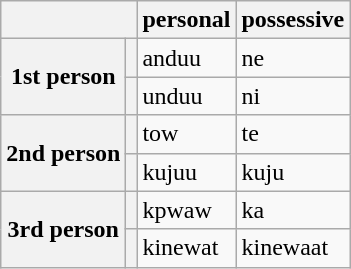<table class="wikitable">
<tr>
<th colspan=2></th>
<th>personal</th>
<th>possessive</th>
</tr>
<tr>
<th rowspan=2>1st person</th>
<th></th>
<td>anduu</td>
<td>ne</td>
</tr>
<tr>
<th></th>
<td>unduu</td>
<td>ni</td>
</tr>
<tr>
<th rowspan=2>2nd person</th>
<th></th>
<td>tow</td>
<td>te</td>
</tr>
<tr>
<th></th>
<td>kujuu</td>
<td>kuju</td>
</tr>
<tr>
<th rowspan=2>3rd person</th>
<th></th>
<td>kpwaw</td>
<td>ka</td>
</tr>
<tr>
<th></th>
<td>kinewat</td>
<td>kinewaat</td>
</tr>
</table>
